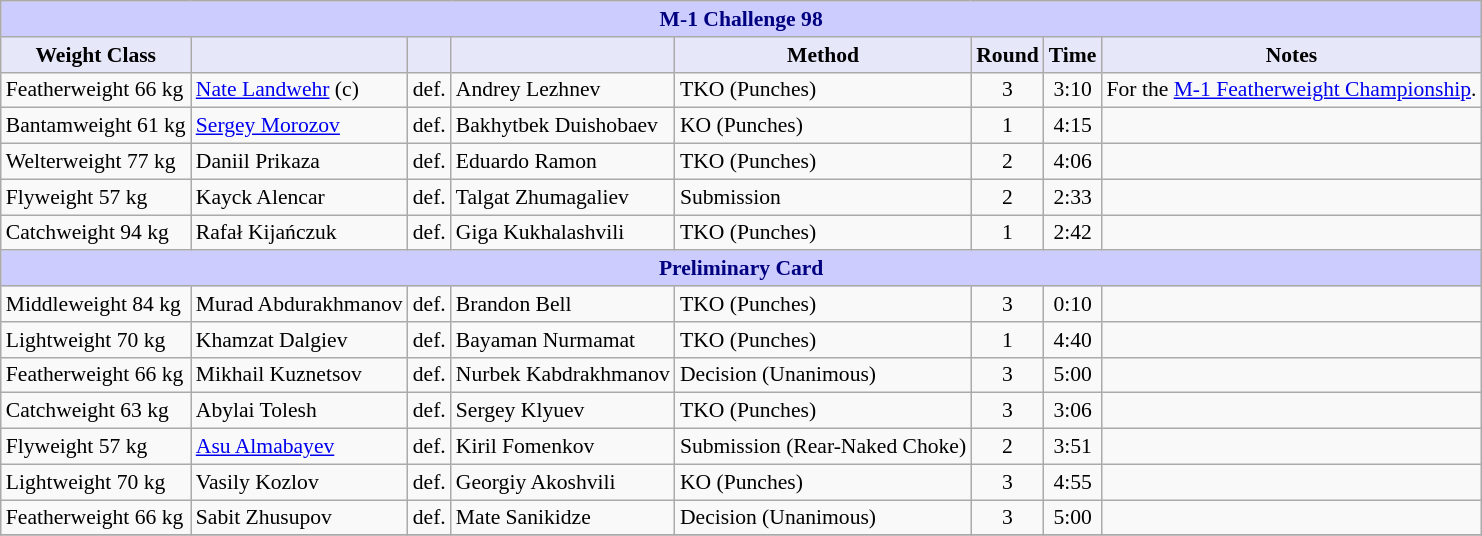<table class="wikitable" style="font-size: 90%;">
<tr>
<th colspan="8" style="background-color: #ccf; color: #000080; text-align: center;"><strong>M-1 Challenge 98</strong></th>
</tr>
<tr>
<th colspan="1" style="background-color: #E6E8FA; color: #000000; text-align: center;">Weight Class</th>
<th colspan="1" style="background-color: #E6E8FA; color: #000000; text-align: center;"></th>
<th colspan="1" style="background-color: #E6E8FA; color: #000000; text-align: center;"></th>
<th colspan="1" style="background-color: #E6E8FA; color: #000000; text-align: center;"></th>
<th colspan="1" style="background-color: #E6E8FA; color: #000000; text-align: center;">Method</th>
<th colspan="1" style="background-color: #E6E8FA; color: #000000; text-align: center;">Round</th>
<th colspan="1" style="background-color: #E6E8FA; color: #000000; text-align: center;">Time</th>
<th colspan="1" style="background-color: #E6E8FA; color: #000000; text-align: center;">Notes</th>
</tr>
<tr>
<td>Featherweight 66 kg</td>
<td> <a href='#'>Nate Landwehr</a> (c)</td>
<td>def.</td>
<td> Andrey Lezhnev</td>
<td>TKO (Punches)</td>
<td align=center>3</td>
<td align=center>3:10</td>
<td>For the <a href='#'>M-1 Featherweight Championship</a>.</td>
</tr>
<tr>
<td>Bantamweight 61 kg</td>
<td> <a href='#'>Sergey Morozov</a></td>
<td>def.</td>
<td> Bakhytbek Duishobaev</td>
<td>KO (Punches)</td>
<td align=center>1</td>
<td align=center>4:15</td>
<td></td>
</tr>
<tr>
<td>Welterweight 77 kg</td>
<td> Daniil Prikaza</td>
<td>def.</td>
<td> Eduardo Ramon</td>
<td>TKO (Punches)</td>
<td align=center>2</td>
<td align=center>4:06</td>
<td></td>
</tr>
<tr>
<td>Flyweight 57 kg</td>
<td> Kayck Alencar</td>
<td>def.</td>
<td> Talgat Zhumagaliev</td>
<td>Submission</td>
<td align=center>2</td>
<td align=center>2:33</td>
<td></td>
</tr>
<tr>
<td>Catchweight 94 kg</td>
<td> Rafał Kijańczuk</td>
<td>def.</td>
<td> Giga Kukhalashvili</td>
<td>TKO (Punches)</td>
<td align=center>1</td>
<td align=center>2:42</td>
<td></td>
</tr>
<tr>
<th colspan="8" style="background-color: #ccf; color: #000080; text-align: center;"><strong>Preliminary Card</strong></th>
</tr>
<tr>
<td>Middleweight 84 kg</td>
<td> Murad Abdurakhmanov</td>
<td>def.</td>
<td> Brandon Bell</td>
<td>TKO (Punches)</td>
<td align=center>3</td>
<td align=center>0:10</td>
<td></td>
</tr>
<tr>
<td>Lightweight 70 kg</td>
<td> Khamzat Dalgiev</td>
<td>def.</td>
<td> Bayaman Nurmamat</td>
<td>TKO (Punches)</td>
<td align=center>1</td>
<td align=center>4:40</td>
<td></td>
</tr>
<tr>
<td>Featherweight 66 kg</td>
<td> Mikhail Kuznetsov</td>
<td>def.</td>
<td> Nurbek Kabdrakhmanov</td>
<td>Decision (Unanimous)</td>
<td align=center>3</td>
<td align=center>5:00</td>
<td></td>
</tr>
<tr>
<td>Catchweight 63 kg</td>
<td> Abylai Tolesh</td>
<td>def.</td>
<td> Sergey Klyuev</td>
<td>TKO (Punches)</td>
<td align=center>3</td>
<td align=center>3:06</td>
<td></td>
</tr>
<tr>
<td>Flyweight 57 kg</td>
<td> <a href='#'>Asu Almabayev</a></td>
<td>def.</td>
<td> Kiril Fomenkov</td>
<td>Submission (Rear-Naked Choke)</td>
<td align=center>2</td>
<td align=center>3:51</td>
<td></td>
</tr>
<tr>
<td>Lightweight 70 kg</td>
<td> Vasily Kozlov</td>
<td>def.</td>
<td> Georgiy Akoshvili</td>
<td>KO (Punches)</td>
<td align=center>3</td>
<td align=center>4:55</td>
<td></td>
</tr>
<tr>
<td>Featherweight 66 kg</td>
<td> Sabit Zhusupov</td>
<td>def.</td>
<td> Mate Sanikidze</td>
<td>Decision (Unanimous)</td>
<td align=center>3</td>
<td align=center>5:00</td>
<td></td>
</tr>
<tr>
</tr>
</table>
